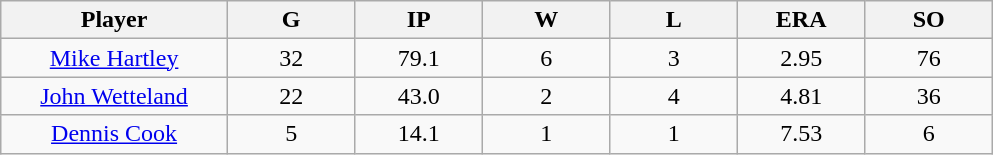<table class="wikitable sortable">
<tr>
<th bgcolor="#DDDDFF" width="16%">Player</th>
<th bgcolor="#DDDDFF" width="9%">G</th>
<th bgcolor="#DDDDFF" width="9%">IP</th>
<th bgcolor="#DDDDFF" width="9%">W</th>
<th bgcolor="#DDDDFF" width="9%">L</th>
<th bgcolor="#DDDDFF" width="9%">ERA</th>
<th bgcolor="#DDDDFF" width="9%">SO</th>
</tr>
<tr align="center">
<td><a href='#'>Mike Hartley</a></td>
<td>32</td>
<td>79.1</td>
<td>6</td>
<td>3</td>
<td>2.95</td>
<td>76</td>
</tr>
<tr align="center">
<td><a href='#'>John Wetteland</a></td>
<td>22</td>
<td>43.0</td>
<td>2</td>
<td>4</td>
<td>4.81</td>
<td>36</td>
</tr>
<tr align="center">
<td><a href='#'>Dennis Cook</a></td>
<td>5</td>
<td>14.1</td>
<td>1</td>
<td>1</td>
<td>7.53</td>
<td>6</td>
</tr>
</table>
